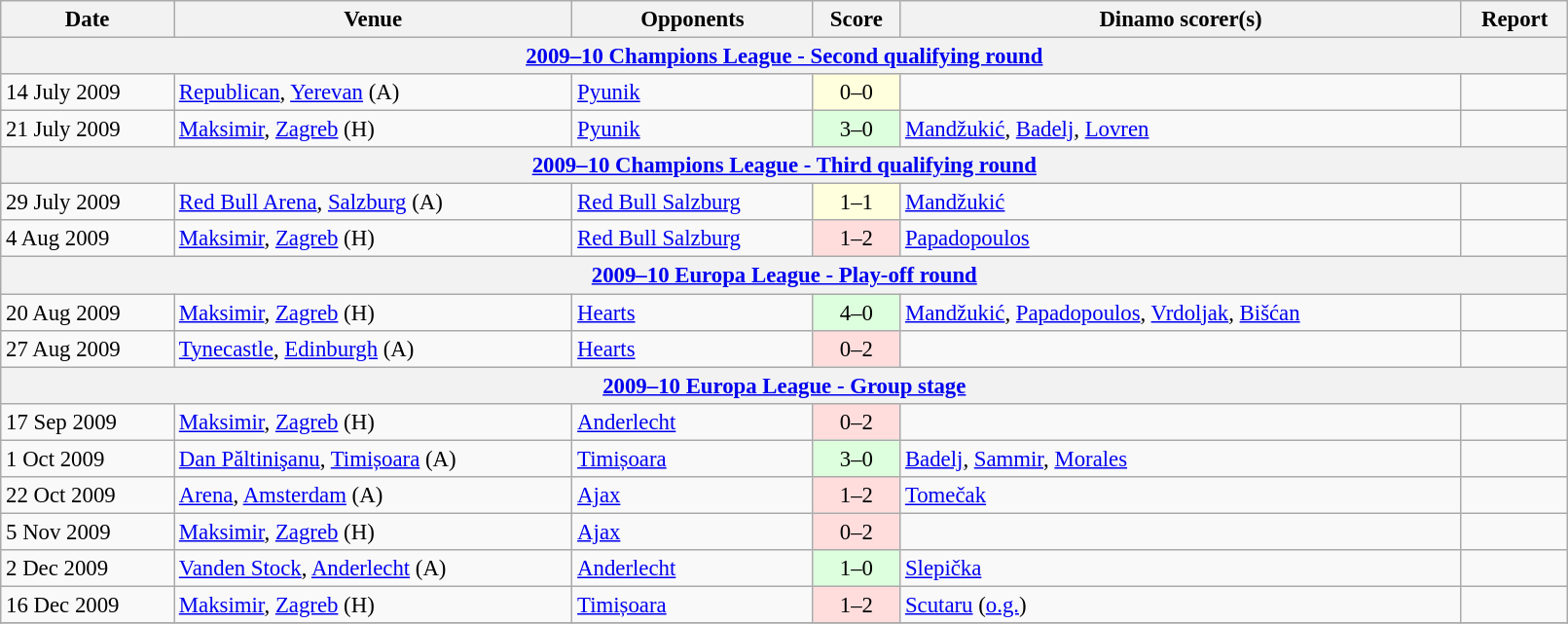<table class="wikitable" width=85%; style="font-size:95%;">
<tr>
<th>Date</th>
<th>Venue</th>
<th>Opponents</th>
<th>Score</th>
<th>Dinamo scorer(s)</th>
<th>Report</th>
</tr>
<tr>
<th colspan=7><a href='#'>2009–10 Champions League - Second qualifying round</a></th>
</tr>
<tr>
<td>14 July 2009</td>
<td><a href='#'>Republican</a>, <a href='#'>Yerevan</a> (A)</td>
<td> <a href='#'>Pyunik</a></td>
<td align=center bgcolor=ffffdd>0–0</td>
<td></td>
<td></td>
</tr>
<tr>
<td>21 July 2009</td>
<td><a href='#'>Maksimir</a>, <a href='#'>Zagreb</a> (H)</td>
<td> <a href='#'>Pyunik</a></td>
<td align=center bgcolor=ddffdd>3–0</td>
<td><a href='#'>Mandžukić</a>, <a href='#'>Badelj</a>, <a href='#'>Lovren</a></td>
<td></td>
</tr>
<tr>
<th colspan=7><a href='#'>2009–10 Champions League - Third qualifying round</a></th>
</tr>
<tr>
<td>29 July 2009</td>
<td><a href='#'>Red Bull Arena</a>, <a href='#'>Salzburg</a> (A)</td>
<td> <a href='#'>Red Bull Salzburg</a></td>
<td align=center bgcolor=ffffdd>1–1</td>
<td><a href='#'>Mandžukić</a></td>
<td></td>
</tr>
<tr>
<td>4 Aug 2009</td>
<td><a href='#'>Maksimir</a>, <a href='#'>Zagreb</a> (H)</td>
<td> <a href='#'>Red Bull Salzburg</a></td>
<td align=center bgcolor=ffdddd>1–2</td>
<td><a href='#'>Papadopoulos</a></td>
<td></td>
</tr>
<tr>
<th colspan=7><a href='#'>2009–10 Europa League - Play-off round</a></th>
</tr>
<tr>
<td>20 Aug 2009</td>
<td><a href='#'>Maksimir</a>, <a href='#'>Zagreb</a> (H)</td>
<td> <a href='#'>Hearts</a></td>
<td align=center bgcolor=ddffdd>4–0</td>
<td><a href='#'>Mandžukić</a>, <a href='#'>Papadopoulos</a>, <a href='#'>Vrdoljak</a>, <a href='#'>Bišćan</a></td>
<td></td>
</tr>
<tr>
<td>27 Aug 2009</td>
<td><a href='#'>Tynecastle</a>, <a href='#'>Edinburgh</a> (A)</td>
<td> <a href='#'>Hearts</a></td>
<td align=center bgcolor=ffdddd>0–2</td>
<td></td>
<td></td>
</tr>
<tr>
<th colspan=7><a href='#'>2009–10 Europa League - Group stage</a></th>
</tr>
<tr>
<td>17 Sep 2009</td>
<td><a href='#'>Maksimir</a>, <a href='#'>Zagreb</a> (H)</td>
<td> <a href='#'>Anderlecht</a></td>
<td align=center bgcolor=ffdddd>0–2</td>
<td></td>
<td></td>
</tr>
<tr>
<td>1 Oct 2009</td>
<td><a href='#'>Dan Păltinişanu</a>, <a href='#'>Timișoara</a> (A)</td>
<td> <a href='#'>Timișoara</a></td>
<td align=center bgcolor=ddffdd>3–0</td>
<td><a href='#'>Badelj</a>, <a href='#'>Sammir</a>, <a href='#'>Morales</a></td>
<td></td>
</tr>
<tr>
<td>22 Oct 2009</td>
<td><a href='#'>Arena</a>, <a href='#'>Amsterdam</a> (A)</td>
<td> <a href='#'>Ajax</a></td>
<td align=center bgcolor=ffdddd>1–2</td>
<td><a href='#'>Tomečak</a></td>
<td></td>
</tr>
<tr>
<td>5 Nov 2009</td>
<td><a href='#'>Maksimir</a>, <a href='#'>Zagreb</a> (H)</td>
<td> <a href='#'>Ajax</a></td>
<td align=center bgcolor=ffdddd>0–2</td>
<td></td>
<td></td>
</tr>
<tr>
<td>2 Dec 2009</td>
<td><a href='#'>Vanden Stock</a>, <a href='#'>Anderlecht</a> (A)</td>
<td> <a href='#'>Anderlecht</a></td>
<td align=center bgcolor=ddffdd>1–0</td>
<td><a href='#'>Slepička</a></td>
<td></td>
</tr>
<tr>
<td>16 Dec 2009</td>
<td><a href='#'>Maksimir</a>, <a href='#'>Zagreb</a> (H)</td>
<td> <a href='#'>Timișoara</a></td>
<td align=center bgcolor=ffdddd>1–2</td>
<td><a href='#'>Scutaru</a> (<a href='#'>o.g.</a>)</td>
<td></td>
</tr>
<tr>
</tr>
</table>
